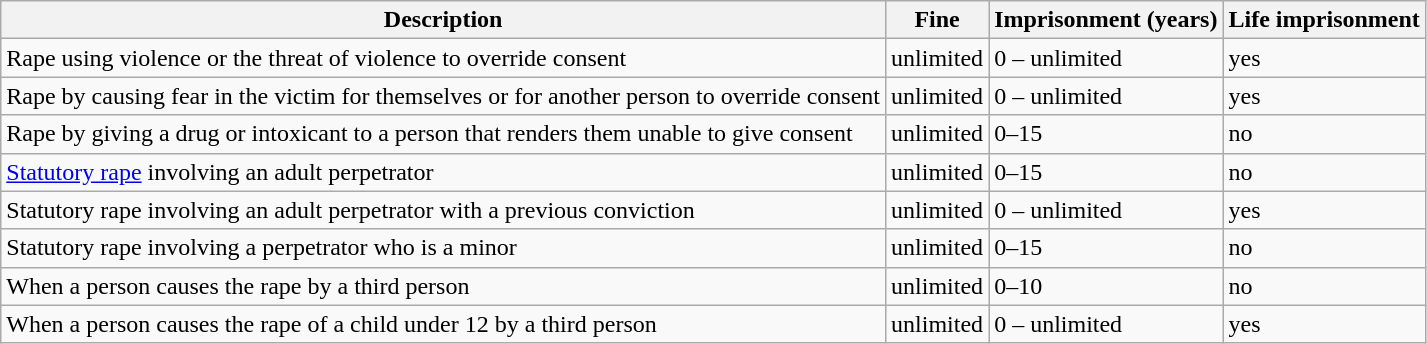<table class="wikitable">
<tr>
<th>Description</th>
<th>Fine</th>
<th>Imprisonment (years)</th>
<th>Life imprisonment</th>
</tr>
<tr>
<td>Rape using violence or the threat of violence to override consent</td>
<td>unlimited</td>
<td>0 – unlimited</td>
<td>yes</td>
</tr>
<tr>
<td>Rape by causing fear in the victim for themselves or for another person to override consent</td>
<td>unlimited</td>
<td>0 – unlimited</td>
<td>yes</td>
</tr>
<tr>
<td>Rape by giving a drug or intoxicant to a person that renders them unable to give consent</td>
<td>unlimited</td>
<td>0–15</td>
<td>no</td>
</tr>
<tr>
<td><a href='#'>Statutory rape</a> involving an adult perpetrator</td>
<td>unlimited</td>
<td>0–15</td>
<td>no</td>
</tr>
<tr>
<td>Statutory rape involving an adult perpetrator with a previous conviction</td>
<td>unlimited</td>
<td>0 – unlimited</td>
<td>yes</td>
</tr>
<tr>
<td>Statutory rape involving a perpetrator who is a minor</td>
<td>unlimited</td>
<td>0–15</td>
<td>no</td>
</tr>
<tr>
<td>When a person causes the rape by a third person</td>
<td>unlimited</td>
<td>0–10</td>
<td>no</td>
</tr>
<tr>
<td>When a person causes the rape of a child under 12 by a third person</td>
<td>unlimited</td>
<td>0 – unlimited</td>
<td>yes</td>
</tr>
</table>
